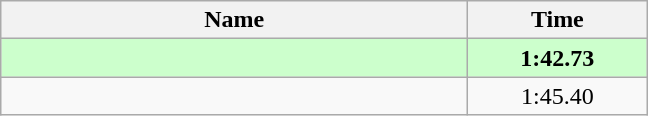<table class="wikitable" style="text-align:center;">
<tr>
<th style="width:19em">Name</th>
<th style="width:7em">Time</th>
</tr>
<tr bgcolor=ccffcc>
<td align=left><strong></strong></td>
<td><strong>1:42.73</strong></td>
</tr>
<tr>
<td align=left></td>
<td>1:45.40</td>
</tr>
</table>
